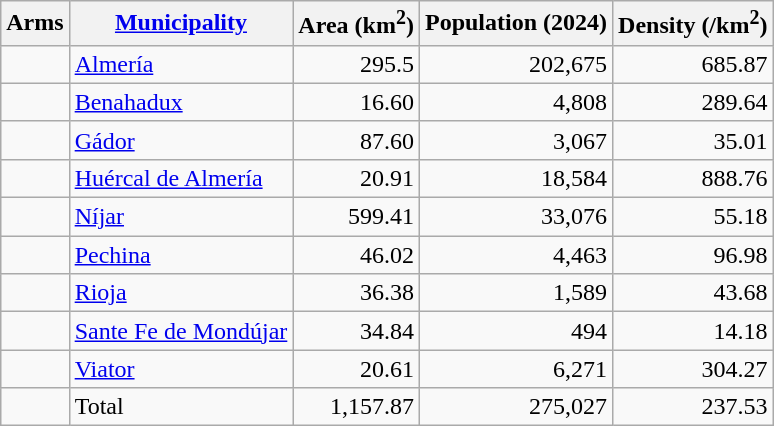<table class="wikitable sortable">
<tr>
<th>Arms</th>
<th><a href='#'>Municipality</a></th>
<th>Area (km<sup>2</sup>)</th>
<th>Population (2024)</th>
<th>Density (/km<sup>2</sup>)</th>
</tr>
<tr>
<td></td>
<td><a href='#'>Almería</a></td>
<td align="right">295.5</td>
<td align="right">202,675</td>
<td align="right">685.87</td>
</tr>
<tr>
<td></td>
<td><a href='#'>Benahadux</a></td>
<td align="right">16.60</td>
<td align="right">4,808</td>
<td align="right">289.64</td>
</tr>
<tr>
<td></td>
<td><a href='#'>Gádor</a></td>
<td align="right">87.60</td>
<td align="right">3,067</td>
<td align="right">35.01</td>
</tr>
<tr>
<td></td>
<td><a href='#'>Huércal de Almería</a></td>
<td align="right">20.91</td>
<td align="right">18,584</td>
<td align="right">888.76</td>
</tr>
<tr>
<td></td>
<td><a href='#'>Níjar</a></td>
<td align="right">599.41</td>
<td align="right">33,076</td>
<td align="right">55.18</td>
</tr>
<tr>
<td></td>
<td><a href='#'>Pechina</a></td>
<td align="right">46.02</td>
<td align="right">4,463</td>
<td align="right">96.98</td>
</tr>
<tr>
<td></td>
<td><a href='#'>Rioja</a></td>
<td align="right">36.38</td>
<td align="right">1,589</td>
<td align="right">43.68</td>
</tr>
<tr>
<td></td>
<td><a href='#'>Sante Fe de Mondújar</a></td>
<td align="right">34.84</td>
<td align="right">494</td>
<td align="right">14.18</td>
</tr>
<tr>
<td></td>
<td><a href='#'>Viator</a></td>
<td align="right">20.61</td>
<td align="right">6,271</td>
<td align="right">304.27</td>
</tr>
<tr>
<td></td>
<td>Total</td>
<td align="right">1,157.87</td>
<td align="right">275,027</td>
<td align="right">237.53</td>
</tr>
</table>
